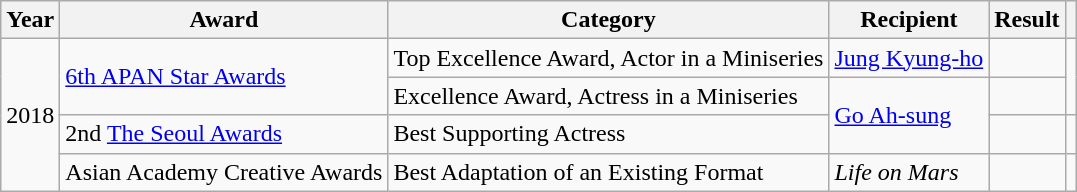<table class="wikitable">
<tr>
<th>Year</th>
<th>Award</th>
<th>Category</th>
<th>Recipient</th>
<th>Result</th>
<th></th>
</tr>
<tr>
<td rowspan=4>2018</td>
<td rowspan=2><a href='#'>6th APAN Star Awards</a></td>
<td>Top Excellence Award, Actor in a Miniseries</td>
<td><a href='#'>Jung Kyung-ho</a></td>
<td></td>
<td rowspan=2></td>
</tr>
<tr>
<td>Excellence Award, Actress in a Miniseries</td>
<td rowspan=2><a href='#'>Go Ah-sung</a></td>
<td></td>
</tr>
<tr>
<td>2nd <a href='#'>The Seoul Awards</a></td>
<td>Best Supporting Actress</td>
<td></td>
<td></td>
</tr>
<tr>
<td>Asian Academy Creative Awards</td>
<td>Best Adaptation of an Existing Format</td>
<td><em>Life on Mars</em></td>
<td></td>
<td></td>
</tr>
</table>
